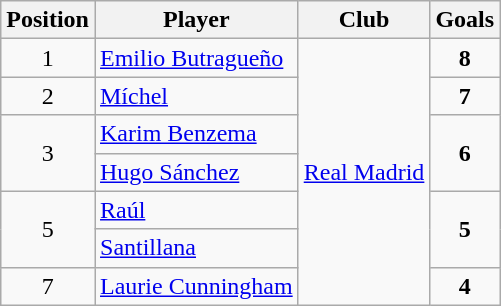<table class="wikitable">
<tr>
<th>Position</th>
<th>Player</th>
<th>Club</th>
<th>Goals</th>
</tr>
<tr>
<td align="center">1</td>
<td> <a href='#'>Emilio Butragueño</a></td>
<td rowspan="7"> <a href='#'>Real Madrid</a></td>
<td align="center"><strong>8</strong></td>
</tr>
<tr>
<td align="center">2</td>
<td> <a href='#'>Míchel</a></td>
<td align="center"><strong>7</strong></td>
</tr>
<tr>
<td rowspan=2 align="center">3</td>
<td> <a href='#'>Karim Benzema</a></td>
<td rowspan=2 align="center"><strong>6</strong></td>
</tr>
<tr>
<td> <a href='#'>Hugo Sánchez</a></td>
</tr>
<tr>
<td rowspan=2 align="center">5</td>
<td> <a href='#'>Raúl</a></td>
<td rowspan=2 align="center"><strong>5</strong></td>
</tr>
<tr>
<td> <a href='#'>Santillana</a></td>
</tr>
<tr>
<td align="center">7</td>
<td> <a href='#'>Laurie Cunningham</a></td>
<td align="center"><strong>4</strong></td>
</tr>
</table>
